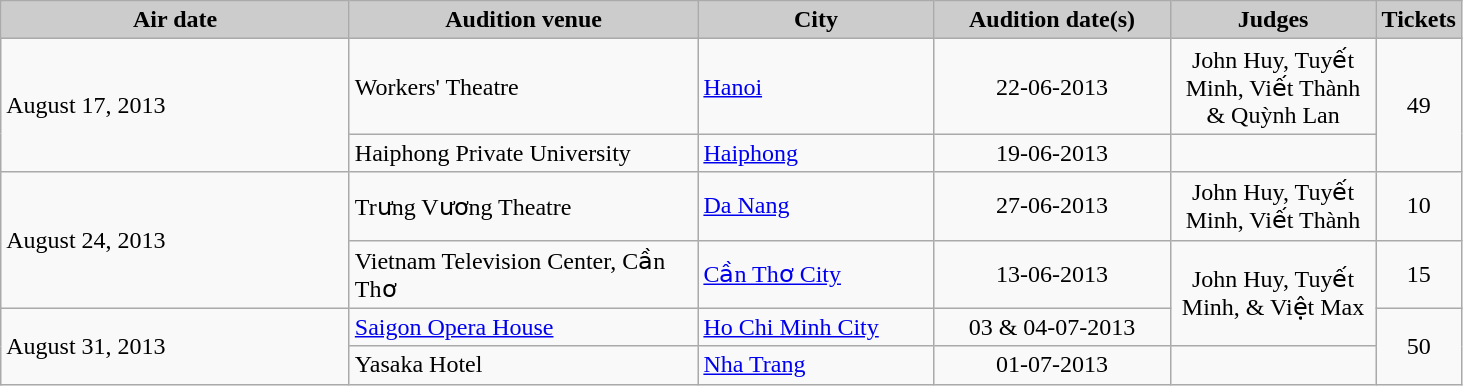<table class="wikitable" border="1">
<tr>
<td bgcolor="#CCCCCC" align="center" width="225"><strong>Air date</strong></td>
<td bgcolor="#CCCCCC" align="center" width="225"><strong>Audition venue</strong></td>
<td bgcolor="#CCCCCC" align="center" width="150"><strong>City</strong></td>
<td bgcolor="#CCCCCC" align="center" width="150"><strong>Audition date(s)</strong></td>
<td bgcolor="#CCCCCC" align="center" width="130"><strong>Judges</strong></td>
<td bgcolor="#CCCCCC" align="center" width="30"><strong>Tickets</strong></td>
</tr>
<tr>
<td rowspan=2>August 17, 2013</td>
<td>Workers' Theatre</td>
<td><a href='#'>Hanoi</a></td>
<td align="center">22-06-2013</td>
<td align="center">John Huy, Tuyết Minh, Viết Thành & Quỳnh Lan</td>
<td rowspan=2 align="center">49</td>
</tr>
<tr>
<td>Haiphong Private University</td>
<td><a href='#'>Haiphong</a></td>
<td align="center">19-06-2013</td>
<td></td>
</tr>
<tr>
<td rowspan=2>August 24, 2013</td>
<td>Trưng Vương Theatre</td>
<td><a href='#'>Da Nang</a></td>
<td align="center">27-06-2013</td>
<td align="center">John Huy, Tuyết Minh, Viết Thành</td>
<td align="center">10</td>
</tr>
<tr>
<td>Vietnam Television Center, Cần Thơ</td>
<td><a href='#'>Cần Thơ City</a></td>
<td align="center">13-06-2013</td>
<td rowspan=2 align="center">John Huy, Tuyết Minh, & Việt Max</td>
<td align="center">15</td>
</tr>
<tr>
<td rowspan=2>August 31, 2013</td>
<td><a href='#'>Saigon Opera House</a></td>
<td><a href='#'>Ho Chi Minh City</a></td>
<td align="center">03 & 04-07-2013</td>
<td rowspan=2 align="center">50</td>
</tr>
<tr>
<td>Yasaka Hotel</td>
<td><a href='#'>Nha Trang</a></td>
<td align="center">01-07-2013</td>
<td></td>
</tr>
</table>
